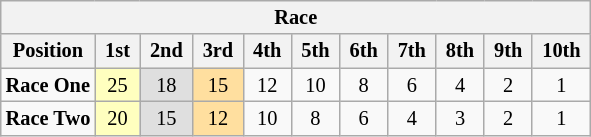<table class="wikitable" style="font-size:85%; text-align:center">
<tr>
<th colspan=11>Race</th>
</tr>
<tr>
<th>Position</th>
<th> 1st </th>
<th> 2nd </th>
<th> 3rd </th>
<th> 4th </th>
<th> 5th </th>
<th> 6th </th>
<th> 7th </th>
<th> 8th </th>
<th> 9th </th>
<th> 10th </th>
</tr>
<tr>
<td align="left"><strong>Race One</strong></td>
<td style="background:#FFFFBF;">25</td>
<td style="background:#DFDFDF;">18</td>
<td style="background:#FFDF9F;">15</td>
<td>12</td>
<td>10</td>
<td>8</td>
<td>6</td>
<td>4</td>
<td>2</td>
<td>1</td>
</tr>
<tr>
<td align="left"><strong>Race Two</strong></td>
<td style="background:#FFFFBF;">20</td>
<td style="background:#DFDFDF;">15</td>
<td style="background:#FFDF9F;">12</td>
<td>10</td>
<td>8</td>
<td>6</td>
<td>4</td>
<td>3</td>
<td>2</td>
<td>1</td>
</tr>
</table>
